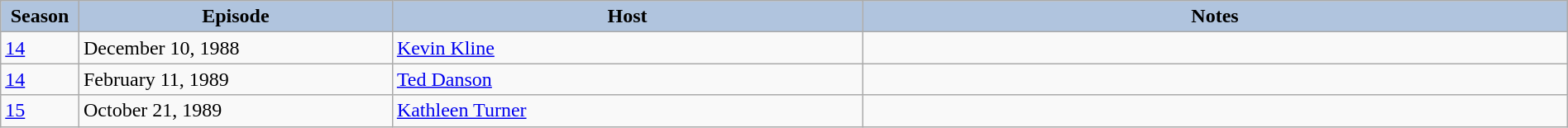<table class="wikitable" style="width:100%;">
<tr>
<th style="background:#b0c4de; width:5%;">Season</th>
<th style="background:#b0c4de; width:20%;">Episode</th>
<th style="background:#b0c4de; width:30%;">Host</th>
<th style="background:#b0c4de; width:45%;">Notes</th>
</tr>
<tr>
<td><a href='#'>14</a></td>
<td>December 10, 1988</td>
<td><a href='#'>Kevin Kline</a></td>
<td></td>
</tr>
<tr>
<td><a href='#'>14</a></td>
<td>February 11, 1989</td>
<td><a href='#'>Ted Danson</a></td>
<td></td>
</tr>
<tr>
<td><a href='#'>15</a></td>
<td>October 21, 1989</td>
<td><a href='#'>Kathleen Turner</a></td>
<td></td>
</tr>
</table>
